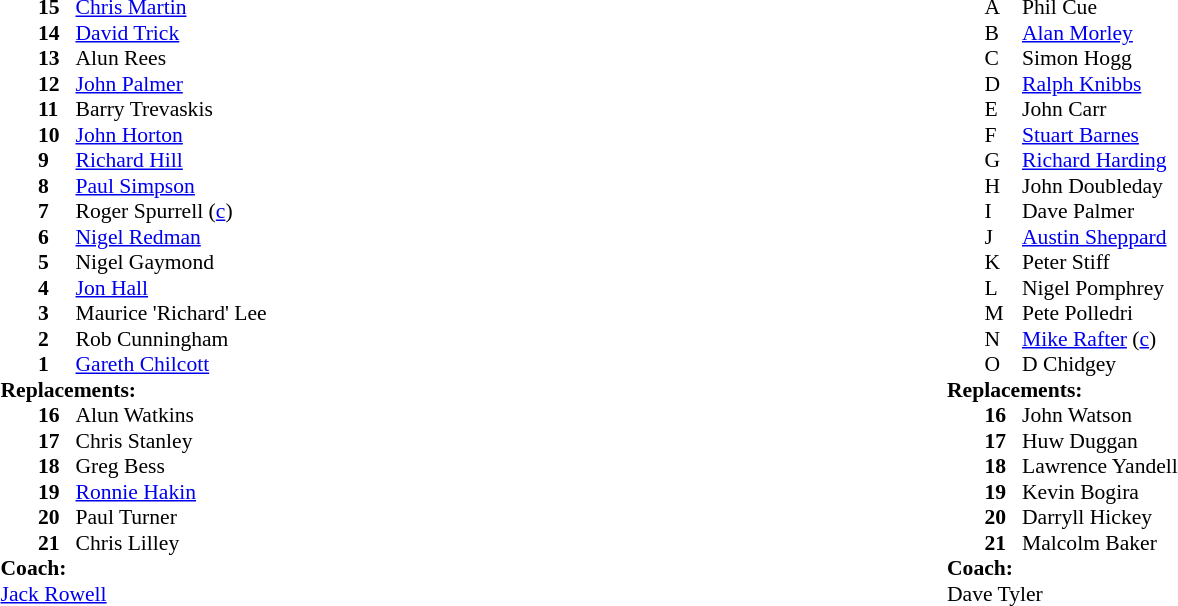<table width="100%">
<tr>
<td valign="top" width="50%"><br><table style="font-size: 90%" cellspacing="0" cellpadding="0">
<tr>
<th width="25"></th>
<th width="25"></th>
</tr>
<tr>
<td></td>
<td><strong>15</strong></td>
<td><a href='#'>Chris Martin</a></td>
</tr>
<tr>
<td></td>
<td><strong>14</strong></td>
<td><a href='#'>David Trick</a></td>
</tr>
<tr>
<td></td>
<td><strong>13</strong></td>
<td>Alun Rees</td>
</tr>
<tr>
<td></td>
<td><strong>12</strong></td>
<td><a href='#'>John Palmer</a></td>
</tr>
<tr>
<td></td>
<td><strong>11</strong></td>
<td>Barry Trevaskis</td>
</tr>
<tr>
<td></td>
<td><strong>10</strong></td>
<td><a href='#'>John Horton</a></td>
</tr>
<tr>
<td></td>
<td><strong>9</strong></td>
<td><a href='#'>Richard Hill</a></td>
</tr>
<tr>
<td></td>
<td><strong>8</strong></td>
<td><a href='#'>Paul Simpson</a></td>
</tr>
<tr>
<td></td>
<td><strong>7</strong></td>
<td>Roger Spurrell (<a href='#'>c</a>)</td>
</tr>
<tr>
<td></td>
<td><strong>6</strong></td>
<td><a href='#'>Nigel Redman</a></td>
</tr>
<tr>
<td></td>
<td><strong>5</strong></td>
<td>Nigel Gaymond</td>
</tr>
<tr>
<td></td>
<td><strong>4</strong></td>
<td><a href='#'>Jon Hall</a></td>
</tr>
<tr>
<td></td>
<td><strong>3</strong></td>
<td>Maurice 'Richard' Lee</td>
</tr>
<tr>
<td></td>
<td><strong>2</strong></td>
<td>Rob Cunningham</td>
</tr>
<tr>
<td></td>
<td><strong>1</strong></td>
<td><a href='#'>Gareth Chilcott</a></td>
</tr>
<tr>
<td colspan=3><strong>Replacements:</strong></td>
</tr>
<tr>
<td></td>
<td><strong>16</strong></td>
<td>Alun Watkins</td>
</tr>
<tr>
<td></td>
<td><strong>17</strong></td>
<td>Chris Stanley</td>
</tr>
<tr>
<td></td>
<td><strong>18</strong></td>
<td>Greg Bess</td>
</tr>
<tr>
<td></td>
<td><strong>19</strong></td>
<td><a href='#'>Ronnie Hakin</a></td>
</tr>
<tr>
<td></td>
<td><strong>20</strong></td>
<td>Paul Turner</td>
</tr>
<tr>
<td></td>
<td><strong>21</strong></td>
<td>Chris Lilley</td>
</tr>
<tr>
<td colspan=3><strong>Coach:</strong></td>
</tr>
<tr>
<td colspan="4"><a href='#'>Jack Rowell</a></td>
</tr>
<tr>
<td colspan="4"></td>
</tr>
</table>
</td>
<td valign="top" width="50%"><br><table style="font-size: 90%" cellspacing="0" cellpadding="0">
<tr>
<th width="25"></th>
<th width="25"></th>
</tr>
<tr>
<td></td>
<td>A</td>
<td>Phil Cue</td>
</tr>
<tr>
<td></td>
<td>B</td>
<td><a href='#'>Alan Morley</a></td>
</tr>
<tr>
<td></td>
<td>C</td>
<td>Simon Hogg</td>
</tr>
<tr>
<td></td>
<td>D</td>
<td><a href='#'>Ralph Knibbs</a></td>
</tr>
<tr>
<td></td>
<td>E</td>
<td>John Carr</td>
</tr>
<tr>
<td></td>
<td>F</td>
<td><a href='#'>Stuart Barnes</a></td>
</tr>
<tr>
<td></td>
<td>G</td>
<td><a href='#'>Richard Harding</a></td>
</tr>
<tr>
<td></td>
<td>H</td>
<td>John Doubleday</td>
</tr>
<tr>
<td></td>
<td>I</td>
<td>Dave Palmer</td>
</tr>
<tr>
<td></td>
<td>J</td>
<td><a href='#'>Austin Sheppard</a></td>
</tr>
<tr>
<td></td>
<td>K</td>
<td>Peter Stiff</td>
</tr>
<tr>
<td></td>
<td>L</td>
<td>Nigel Pomphrey</td>
</tr>
<tr>
<td></td>
<td>M</td>
<td>Pete Polledri</td>
</tr>
<tr>
<td></td>
<td>N</td>
<td><a href='#'>Mike Rafter</a> (<a href='#'>c</a>)</td>
</tr>
<tr>
<td></td>
<td>O</td>
<td>D Chidgey</td>
</tr>
<tr>
<td colspan=3><strong>Replacements:</strong></td>
</tr>
<tr>
<td></td>
<td><strong>16</strong></td>
<td>John Watson</td>
</tr>
<tr>
<td></td>
<td><strong>17</strong></td>
<td>Huw Duggan</td>
</tr>
<tr>
<td></td>
<td><strong>18</strong></td>
<td>Lawrence Yandell</td>
</tr>
<tr>
<td></td>
<td><strong>19</strong></td>
<td>Kevin Bogira</td>
</tr>
<tr>
<td></td>
<td><strong>20</strong></td>
<td>Darryll Hickey</td>
</tr>
<tr>
<td></td>
<td><strong>21</strong></td>
<td>Malcolm Baker</td>
</tr>
<tr>
<td colspan=3><strong>Coach:</strong></td>
</tr>
<tr>
<td colspan="4">Dave Tyler</td>
</tr>
<tr>
</tr>
</table>
</td>
</tr>
</table>
